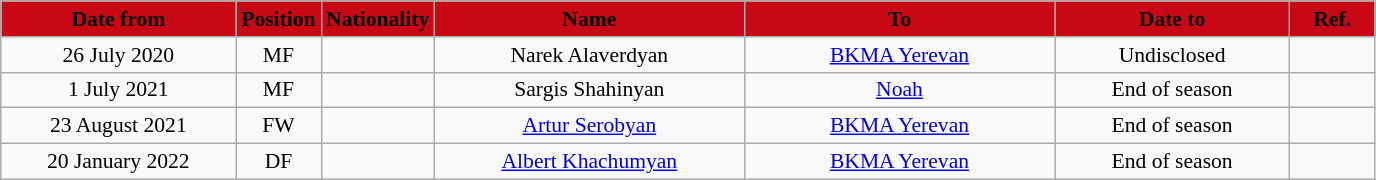<table class="wikitable"  style="text-align:center; font-size:90%; ">
<tr>
<th style="background:#C80815; color:black; width:150px;">Date from</th>
<th style="background:#C80815; color:black; width:50px;">Position</th>
<th style="background:#C80815; color:black; width:50px;">Nationality</th>
<th style="background:#C80815; color:black; width:200px;">Name</th>
<th style="background:#C80815; color:black; width:200px;">To</th>
<th style="background:#C80815; color:black; width:150px;">Date to</th>
<th style="background:#C80815; color:black; width:50px;">Ref.</th>
</tr>
<tr>
<td>26 July 2020</td>
<td>MF</td>
<td></td>
<td>Narek Alaverdyan</td>
<td><a href='#'>BKMA Yerevan</a></td>
<td>Undisclosed</td>
<td></td>
</tr>
<tr>
<td>1 July 2021</td>
<td>MF</td>
<td></td>
<td>Sargis Shahinyan</td>
<td><a href='#'>Noah</a></td>
<td>End of season</td>
<td></td>
</tr>
<tr>
<td>23 August 2021</td>
<td>FW</td>
<td></td>
<td><a href='#'>Artur Serobyan</a></td>
<td><a href='#'>BKMA Yerevan</a></td>
<td>End of season</td>
<td></td>
</tr>
<tr>
<td>20 January 2022</td>
<td>DF</td>
<td></td>
<td><a href='#'>Albert Khachumyan</a></td>
<td><a href='#'>BKMA Yerevan</a></td>
<td>End of season</td>
<td></td>
</tr>
</table>
